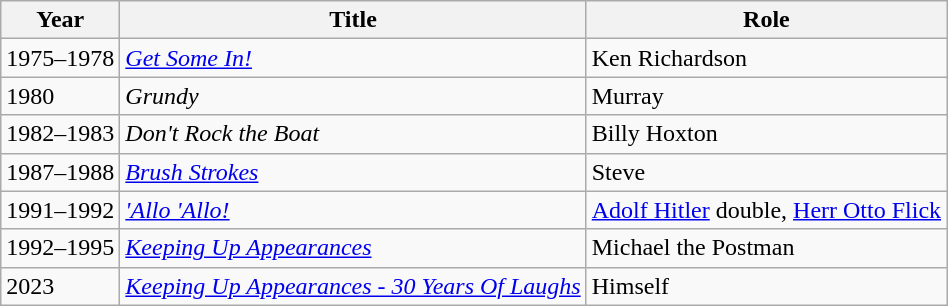<table class="wikitable">
<tr>
<th>Year</th>
<th>Title</th>
<th>Role</th>
</tr>
<tr>
<td>1975–1978</td>
<td><em><a href='#'>Get Some In!</a></em></td>
<td>Ken Richardson</td>
</tr>
<tr>
<td>1980</td>
<td><em>Grundy</em></td>
<td>Murray</td>
</tr>
<tr>
<td>1982–1983</td>
<td><em>Don't Rock the Boat</em></td>
<td>Billy Hoxton</td>
</tr>
<tr>
<td>1987–1988</td>
<td><em><a href='#'>Brush Strokes</a></em></td>
<td>Steve</td>
</tr>
<tr>
<td>1991–1992</td>
<td><em><a href='#'>'Allo 'Allo!</a></em></td>
<td><a href='#'>Adolf Hitler</a> double, <a href='#'>Herr Otto Flick</a></td>
</tr>
<tr>
<td>1992–1995</td>
<td><em><a href='#'>Keeping Up Appearances</a></em></td>
<td>Michael the Postman</td>
</tr>
<tr>
<td>2023</td>
<td><em><a href='#'>Keeping Up Appearances - 30 Years Of Laughs</a></em></td>
<td>Himself</td>
</tr>
</table>
